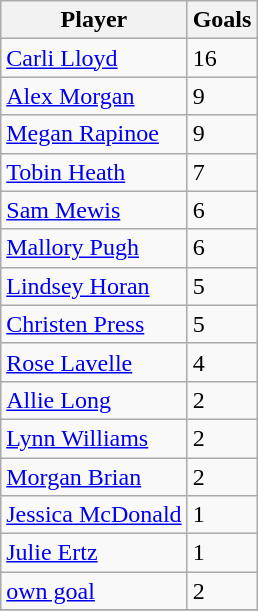<table class="wikitable sortable" style="text-align: left;">
<tr>
<th>Player</th>
<th>Goals</th>
</tr>
<tr>
<td><a href='#'>Carli Lloyd</a></td>
<td>16</td>
</tr>
<tr>
<td><a href='#'>Alex Morgan</a></td>
<td>9</td>
</tr>
<tr>
<td><a href='#'>Megan Rapinoe</a></td>
<td>9</td>
</tr>
<tr>
<td><a href='#'>Tobin Heath</a></td>
<td>7</td>
</tr>
<tr>
<td><a href='#'>Sam Mewis</a></td>
<td>6</td>
</tr>
<tr>
<td><a href='#'>Mallory Pugh</a></td>
<td>6</td>
</tr>
<tr>
<td><a href='#'>Lindsey Horan</a></td>
<td>5</td>
</tr>
<tr>
<td><a href='#'>Christen Press</a></td>
<td>5</td>
</tr>
<tr>
<td><a href='#'>Rose Lavelle</a></td>
<td>4</td>
</tr>
<tr>
<td><a href='#'>Allie Long</a></td>
<td>2</td>
</tr>
<tr>
<td><a href='#'>Lynn Williams</a></td>
<td>2</td>
</tr>
<tr>
<td><a href='#'>Morgan Brian</a></td>
<td>2</td>
</tr>
<tr>
<td><a href='#'>Jessica McDonald</a></td>
<td>1</td>
</tr>
<tr>
<td><a href='#'>Julie Ertz</a></td>
<td>1</td>
</tr>
<tr>
<td><a href='#'>own goal</a></td>
<td>2</td>
</tr>
<tr>
</tr>
</table>
